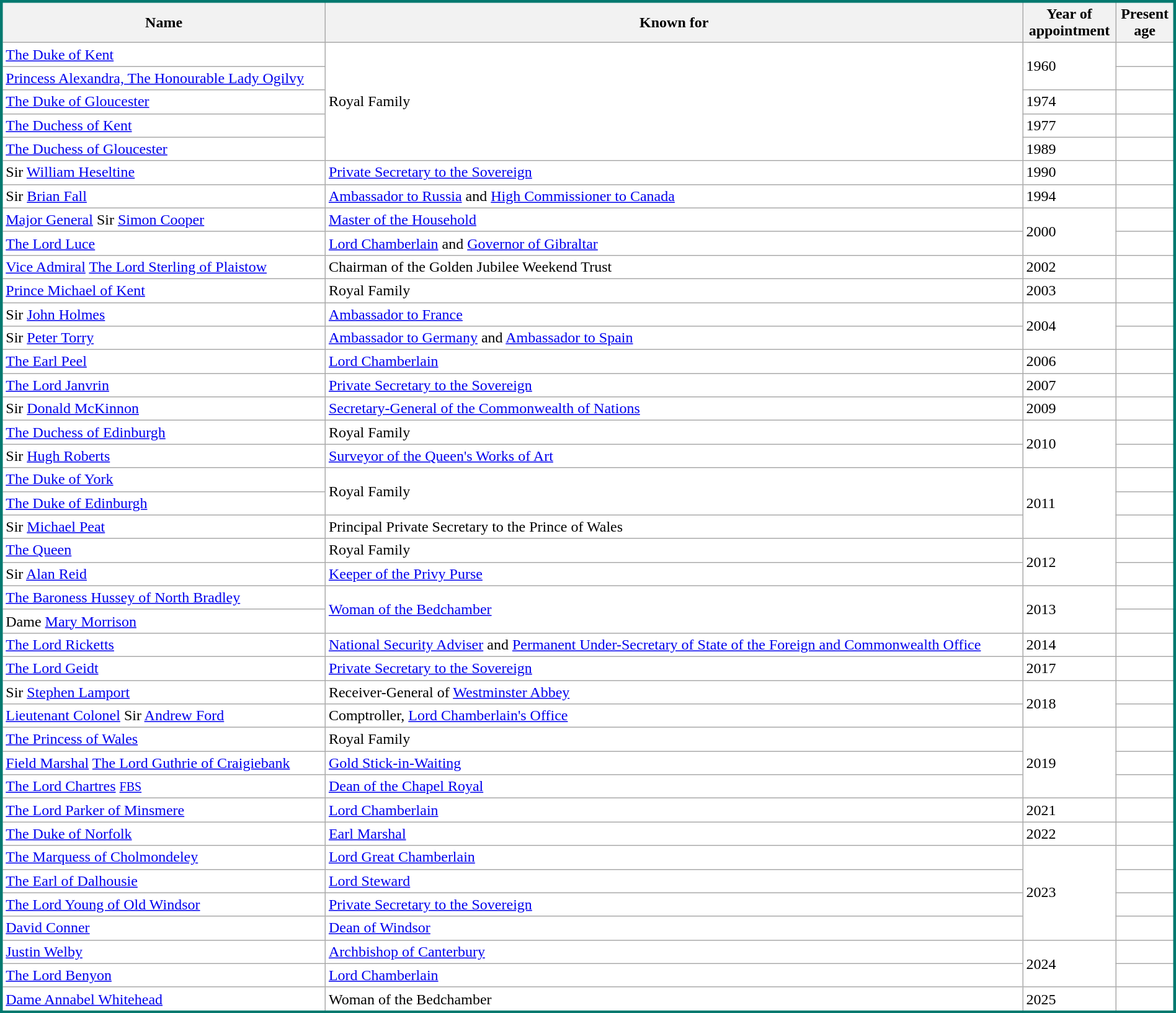<table class="wikitable sortable" style="width:100%; background:white; border:#01796f solid;">
<tr>
<th>Name</th>
<th>Known for</th>
<th><strong>Year of</strong><br><strong>appointment</strong></th>
<th><strong>Present</strong><br><strong>age</strong></th>
</tr>
<tr>
<td><a href='#'>The Duke of Kent</a> </td>
<td rowspan="5">Royal Family</td>
<td rowspan="2">1960</td>
<td></td>
</tr>
<tr>
<td><a href='#'>Princess Alexandra, The Honourable Lady Ogilvy</a> </td>
<td></td>
</tr>
<tr>
<td><a href='#'>The Duke of Gloucester</a> </td>
<td>1974</td>
<td></td>
</tr>
<tr>
<td><a href='#'>The Duchess of Kent</a> </td>
<td>1977</td>
<td></td>
</tr>
<tr>
<td><a href='#'>The Duchess of Gloucester</a> </td>
<td>1989</td>
<td></td>
</tr>
<tr>
<td>Sir <a href='#'>William Heseltine</a> </td>
<td><a href='#'>Private Secretary to the Sovereign</a></td>
<td>1990</td>
<td></td>
</tr>
<tr>
<td>Sir <a href='#'>Brian Fall</a> </td>
<td><a href='#'>Ambassador to Russia</a> and <a href='#'>High Commissioner to Canada</a></td>
<td>1994</td>
<td></td>
</tr>
<tr>
<td><a href='#'>Major General</a> Sir <a href='#'>Simon Cooper</a> </td>
<td><a href='#'>Master of the Household</a></td>
<td rowspan="2">2000</td>
<td></td>
</tr>
<tr>
<td><a href='#'>The Lord Luce</a> </td>
<td><a href='#'>Lord Chamberlain</a> and <a href='#'>Governor of Gibraltar</a></td>
<td></td>
</tr>
<tr>
<td><a href='#'>Vice Admiral</a> <a href='#'>The Lord Sterling of Plaistow</a> </td>
<td>Chairman of the Golden Jubilee Weekend Trust</td>
<td>2002</td>
<td></td>
</tr>
<tr>
<td><a href='#'>Prince Michael of Kent</a> </td>
<td>Royal Family</td>
<td>2003</td>
<td></td>
</tr>
<tr>
<td>Sir <a href='#'>John Holmes</a> </td>
<td><a href='#'>Ambassador to France</a></td>
<td rowspan="2">2004</td>
<td></td>
</tr>
<tr>
<td>Sir <a href='#'>Peter Torry</a> </td>
<td><a href='#'>Ambassador to Germany</a> and <a href='#'>Ambassador to Spain</a></td>
<td></td>
</tr>
<tr>
<td><a href='#'>The Earl Peel</a> </td>
<td><a href='#'>Lord Chamberlain</a></td>
<td>2006</td>
<td></td>
</tr>
<tr>
<td><a href='#'>The Lord Janvrin</a> </td>
<td><a href='#'>Private Secretary to the Sovereign</a></td>
<td>2007</td>
<td></td>
</tr>
<tr>
<td>Sir <a href='#'>Donald McKinnon</a> </td>
<td><a href='#'>Secretary-General of the Commonwealth of Nations</a></td>
<td>2009</td>
<td></td>
</tr>
<tr>
<td><a href='#'>The Duchess of Edinburgh</a> </td>
<td>Royal Family</td>
<td rowspan="2">2010</td>
<td></td>
</tr>
<tr>
<td>Sir <a href='#'>Hugh Roberts</a> </td>
<td><a href='#'>Surveyor of the Queen's Works of Art</a></td>
<td></td>
</tr>
<tr>
<td><a href='#'>The Duke of York</a> </td>
<td rowspan="2">Royal Family</td>
<td rowspan="3">2011</td>
<td></td>
</tr>
<tr>
<td><a href='#'>The Duke of Edinburgh</a> </td>
<td></td>
</tr>
<tr>
<td>Sir <a href='#'>Michael Peat</a> </td>
<td>Principal Private Secretary to the Prince of Wales</td>
<td></td>
</tr>
<tr>
<td><a href='#'>The Queen</a> </td>
<td>Royal Family</td>
<td rowspan="2">2012</td>
<td></td>
</tr>
<tr>
<td>Sir <a href='#'>Alan Reid</a> </td>
<td><a href='#'>Keeper of the Privy Purse</a></td>
<td></td>
</tr>
<tr>
<td><a href='#'>The Baroness Hussey of North Bradley</a> </td>
<td rowspan="2"><a href='#'>Woman of the Bedchamber</a></td>
<td rowspan="2">2013</td>
<td></td>
</tr>
<tr>
<td>Dame <a href='#'>Mary Morrison</a> </td>
<td></td>
</tr>
<tr>
<td><a href='#'>The Lord Ricketts</a> </td>
<td><a href='#'>National Security Adviser</a> and <a href='#'>Permanent Under-Secretary of State of the Foreign and Commonwealth Office</a></td>
<td>2014</td>
<td></td>
</tr>
<tr>
<td><a href='#'>The Lord Geidt</a> </td>
<td><a href='#'>Private Secretary to the Sovereign</a></td>
<td>2017</td>
<td></td>
</tr>
<tr>
<td>Sir <a href='#'>Stephen Lamport</a> </td>
<td>Receiver-General of <a href='#'>Westminster Abbey</a></td>
<td rowspan="2">2018</td>
<td></td>
</tr>
<tr>
<td><a href='#'>Lieutenant Colonel</a> Sir <a href='#'>Andrew Ford</a> </td>
<td>Comptroller, <a href='#'>Lord Chamberlain's Office</a></td>
<td></td>
</tr>
<tr>
<td><a href='#'>The Princess of Wales</a> </td>
<td>Royal Family</td>
<td rowspan="3">2019</td>
<td></td>
</tr>
<tr>
<td><a href='#'>Field Marshal</a> <a href='#'>The Lord Guthrie of Craigiebank</a> </td>
<td><a href='#'>Gold Stick-in-Waiting</a></td>
<td></td>
</tr>
<tr>
<td><a href='#'>The Lord Chartres</a> <a href='#'><small>FBS</small></a></td>
<td><a href='#'>Dean of the Chapel Royal</a></td>
<td></td>
</tr>
<tr>
<td><a href='#'>The Lord Parker of Minsmere</a> </td>
<td><a href='#'>Lord Chamberlain</a></td>
<td>2021</td>
<td></td>
</tr>
<tr>
<td><a href='#'>The Duke of Norfolk</a> </td>
<td><a href='#'>Earl Marshal</a></td>
<td>2022</td>
<td></td>
</tr>
<tr>
<td><a href='#'>The Marquess of Cholmondeley</a> </td>
<td><a href='#'>Lord Great Chamberlain</a></td>
<td rowspan="4">2023</td>
<td></td>
</tr>
<tr>
<td><a href='#'>The Earl of Dalhousie</a> </td>
<td><a href='#'>Lord Steward</a></td>
<td></td>
</tr>
<tr>
<td><a href='#'>The Lord Young of Old Windsor</a> </td>
<td><a href='#'>Private Secretary to the Sovereign</a></td>
<td></td>
</tr>
<tr>
<td><a href='#'>David Conner</a> </td>
<td><a href='#'>Dean of Windsor</a></td>
<td></td>
</tr>
<tr>
<td><a href='#'>Justin Welby</a> </td>
<td><a href='#'>Archbishop of Canterbury</a></td>
<td rowspan="2">2024</td>
<td></td>
</tr>
<tr>
<td><a href='#'>The Lord Benyon</a> </td>
<td><a href='#'>Lord Chamberlain</a></td>
<td></td>
</tr>
<tr>
<td><a href='#'>Dame Annabel Whitehead</a> </td>
<td>Woman of the Bedchamber</td>
<td>2025</td>
<td></td>
</tr>
</table>
